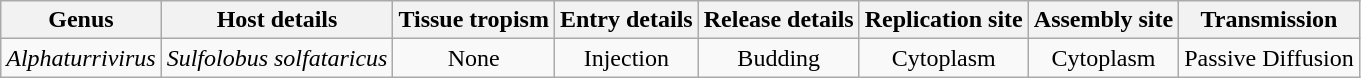<table class="wikitable sortable" style="text-align:center">
<tr>
<th>Genus</th>
<th>Host details</th>
<th>Tissue tropism</th>
<th>Entry details</th>
<th>Release details</th>
<th>Replication site</th>
<th>Assembly site</th>
<th>Transmission</th>
</tr>
<tr>
<td><em>Alphaturrivirus</em></td>
<td><em>Sulfolobus solfataricus</em></td>
<td>None</td>
<td>Injection</td>
<td>Budding</td>
<td>Cytoplasm</td>
<td>Cytoplasm</td>
<td>Passive Diffusion</td>
</tr>
</table>
